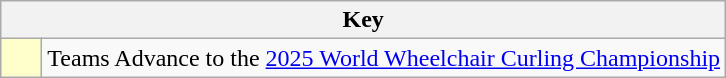<table class="wikitable" style="text-align: center;">
<tr>
<th colspan=2>Key</th>
</tr>
<tr>
<td style="background:#ffffcc; width:20px;"></td>
<td align=left>Teams Advance to the <a href='#'>2025 World Wheelchair Curling Championship</a></td>
</tr>
</table>
